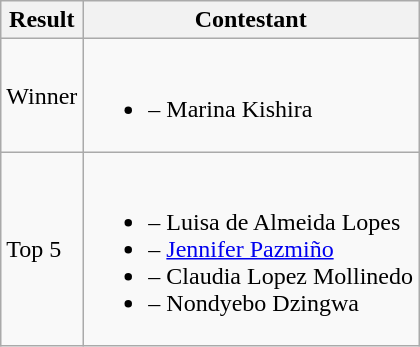<table class="wikitable">
<tr>
<th>Result</th>
<th>Contestant</th>
</tr>
<tr>
<td>Winner</td>
<td><br><ul><li> – Marina Kishira</li></ul></td>
</tr>
<tr>
<td>Top 5</td>
<td><br><ul><li> – Luisa de Almeida Lopes</li><li> – <a href='#'>Jennifer Pazmiño</a></li><li> – Claudia Lopez Mollinedo</li><li> – Nondyebo Dzingwa</li></ul></td>
</tr>
</table>
